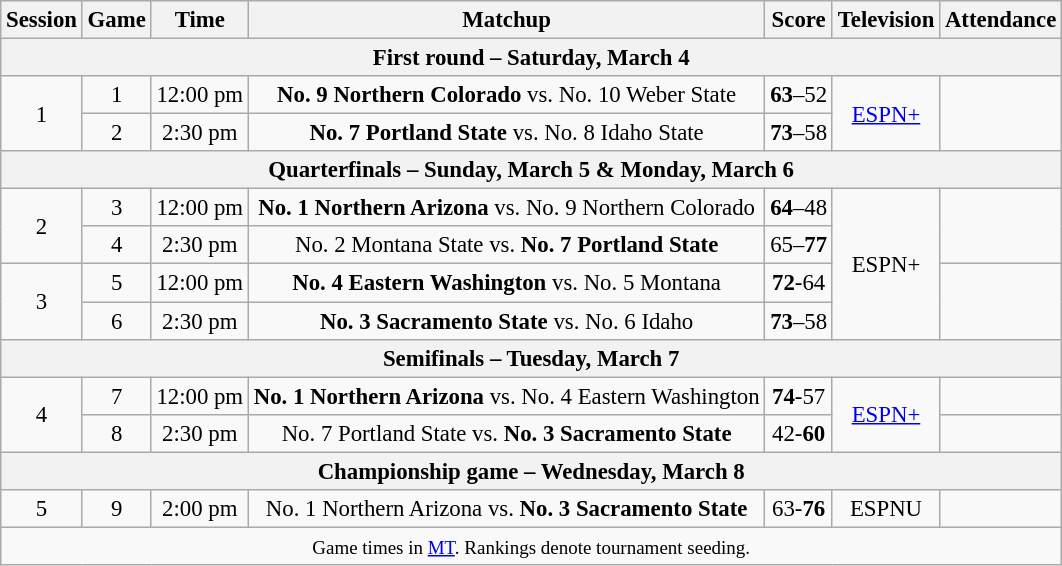<table class="wikitable" style="font-size: 95%; text-align:center">
<tr>
<th>Session</th>
<th>Game</th>
<th>Time</th>
<th>Matchup</th>
<th>Score</th>
<th>Television</th>
<th>Attendance</th>
</tr>
<tr>
<th colspan="7">First round – Saturday, March 4</th>
</tr>
<tr>
<td rowspan="2">1</td>
<td>1</td>
<td>12:00 pm</td>
<td><strong>No. 9 Northern Colorado</strong> vs. No. 10 Weber State</td>
<td><strong>63</strong>–52</td>
<td rowspan="2"><a href='#'>ESPN+</a></td>
<td rowspan="2"></td>
</tr>
<tr>
<td>2</td>
<td>2:30 pm</td>
<td><strong>No. 7 Portland State</strong> vs. No. 8 Idaho State</td>
<td><strong>73</strong>–58</td>
</tr>
<tr>
<th colspan="7">Quarterfinals – Sunday, March 5 & Monday, March 6</th>
</tr>
<tr>
<td rowspan="2">2</td>
<td>3</td>
<td>12:00 pm</td>
<td><strong>No. 1 Northern Arizona</strong> vs. No. 9 Northern Colorado</td>
<td><strong>64</strong>–48</td>
<td rowspan="4">ESPN+</td>
<td rowspan="2"></td>
</tr>
<tr>
<td>4</td>
<td>2:30 pm</td>
<td>No. 2 Montana State vs. <strong>No. 7 Portland State</strong></td>
<td>65–<strong>77</strong></td>
</tr>
<tr>
<td rowspan="2">3</td>
<td>5</td>
<td>12:00 pm</td>
<td><strong>No. 4 Eastern Washington</strong> vs. No. 5 Montana</td>
<td><strong>72</strong>-64</td>
<td rowspan="2"></td>
</tr>
<tr>
<td>6</td>
<td>2:30 pm</td>
<td><strong>No. 3 Sacramento State</strong> vs. No. 6 Idaho</td>
<td><strong>73</strong>–58</td>
</tr>
<tr>
<th colspan="7">Semifinals – Tuesday, March 7</th>
</tr>
<tr>
<td rowspan="2">4</td>
<td>7</td>
<td>12:00 pm</td>
<td><strong>No. 1 Northern Arizona</strong> vs. No. 4 Eastern Washington</td>
<td><strong>74</strong>-57</td>
<td rowspan="2"><a href='#'>ESPN+</a></td>
<td rowspan="1"></td>
</tr>
<tr>
<td>8</td>
<td>2:30 pm</td>
<td>No. 7 Portland State vs. <strong>No. 3 Sacramento State</strong></td>
<td>42-<strong>60</strong></td>
</tr>
<tr>
<th colspan="7">Championship game – Wednesday, March 8</th>
</tr>
<tr>
<td>5</td>
<td>9</td>
<td>2:00 pm</td>
<td>No. 1 Northern Arizona vs. <strong>No. 3 Sacramento State</strong></td>
<td>63-<strong>76</strong></td>
<td>ESPNU</td>
<td></td>
</tr>
<tr>
<td colspan=7><small>Game times in <a href='#'>MT</a>. Rankings denote tournament seeding.</small></td>
</tr>
</table>
